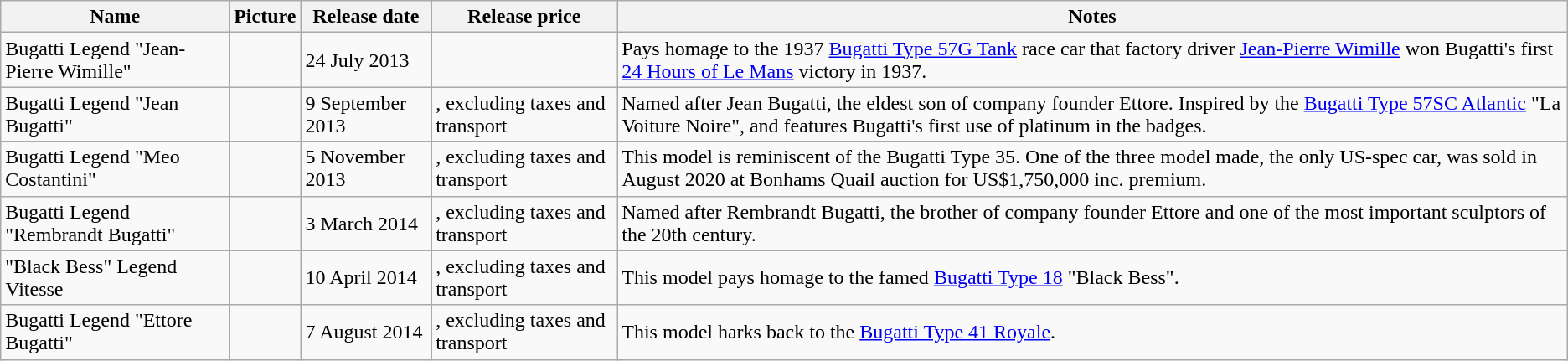<table class="wikitable">
<tr>
<th>Name</th>
<th>Picture</th>
<th>Release date</th>
<th>Release price</th>
<th>Notes</th>
</tr>
<tr>
<td>Bugatti Legend "Jean-Pierre Wimille"</td>
<td></td>
<td>24 July 2013</td>
<td></td>
<td>Pays homage to the 1937 <a href='#'>Bugatti Type 57G Tank</a> race car that factory driver <a href='#'>Jean-Pierre Wimille</a> won Bugatti's first <a href='#'>24 Hours of Le Mans</a> victory in 1937.</td>
</tr>
<tr>
<td>Bugatti Legend "Jean Bugatti"</td>
<td></td>
<td>9 September 2013</td>
<td>, excluding taxes and transport</td>
<td>Named after Jean Bugatti, the eldest son of company founder Ettore. Inspired by the <a href='#'>Bugatti Type 57SC Atlantic</a> "La Voiture Noire", and features Bugatti's first use of platinum in the badges.</td>
</tr>
<tr>
<td>Bugatti Legend "Meo Costantini"</td>
<td></td>
<td>5 November 2013</td>
<td>, excluding taxes and transport</td>
<td>This model is reminiscent of the Bugatti Type 35. One of the three model made, the only US-spec car, was sold in August 2020 at Bonhams Quail auction for US$1,750,000 inc. premium.</td>
</tr>
<tr>
<td>Bugatti Legend "Rembrandt Bugatti"</td>
<td></td>
<td>3 March 2014</td>
<td>, excluding taxes and transport</td>
<td>Named after Rembrandt Bugatti, the brother of company founder Ettore and one of the most important sculptors of the 20th century.</td>
</tr>
<tr>
<td>"Black Bess" Legend Vitesse</td>
<td></td>
<td>10 April 2014</td>
<td>, excluding taxes and transport</td>
<td>This model pays homage to the famed <a href='#'>Bugatti Type 18</a> "Black Bess".</td>
</tr>
<tr>
<td>Bugatti Legend "Ettore Bugatti"</td>
<td></td>
<td>7 August 2014</td>
<td>, excluding taxes and transport</td>
<td>This model harks back to the <a href='#'>Bugatti Type 41 Royale</a>.</td>
</tr>
</table>
